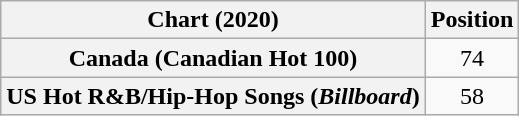<table class="wikitable sortable plainrowheaders" style="text-align:center">
<tr>
<th>Chart (2020)</th>
<th>Position</th>
</tr>
<tr>
<th scope="row">Canada (Canadian Hot 100)</th>
<td>74</td>
</tr>
<tr>
<th scope="row">US Hot R&B/Hip-Hop Songs (<em>Billboard</em>)</th>
<td>58</td>
</tr>
</table>
